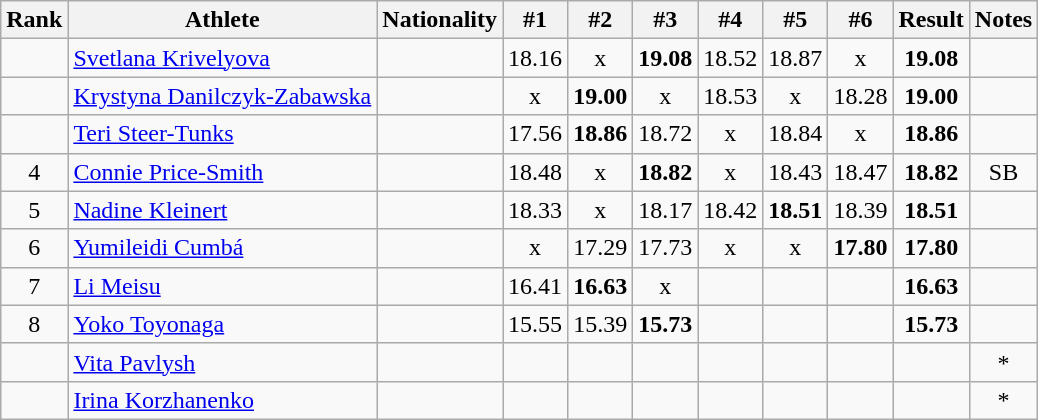<table class="wikitable sortable" style="text-align:center">
<tr>
<th>Rank</th>
<th>Athlete</th>
<th>Nationality</th>
<th>#1</th>
<th>#2</th>
<th>#3</th>
<th>#4</th>
<th>#5</th>
<th>#6</th>
<th>Result</th>
<th>Notes</th>
</tr>
<tr>
<td></td>
<td align="left"><a href='#'>Svetlana Krivelyova</a></td>
<td align=left></td>
<td>18.16</td>
<td>x</td>
<td><strong>19.08</strong></td>
<td>18.52</td>
<td>18.87</td>
<td>x</td>
<td><strong>19.08</strong></td>
<td></td>
</tr>
<tr>
<td></td>
<td align="left"><a href='#'>Krystyna Danilczyk-Zabawska</a></td>
<td align=left></td>
<td>x</td>
<td><strong>19.00</strong></td>
<td>x</td>
<td>18.53</td>
<td>x</td>
<td>18.28</td>
<td><strong>19.00</strong></td>
<td></td>
</tr>
<tr>
<td></td>
<td align="left"><a href='#'>Teri Steer-Tunks</a></td>
<td align=left></td>
<td>17.56</td>
<td><strong>18.86</strong></td>
<td>18.72</td>
<td>x</td>
<td>18.84</td>
<td>x</td>
<td><strong>18.86</strong></td>
<td></td>
</tr>
<tr>
<td>4</td>
<td align="left"><a href='#'>Connie Price-Smith</a></td>
<td align=left></td>
<td>18.48</td>
<td>x</td>
<td><strong>18.82</strong></td>
<td>x</td>
<td>18.43</td>
<td>18.47</td>
<td><strong>18.82</strong></td>
<td>SB</td>
</tr>
<tr>
<td>5</td>
<td align="left"><a href='#'>Nadine Kleinert</a></td>
<td align=left></td>
<td>18.33</td>
<td>x</td>
<td>18.17</td>
<td>18.42</td>
<td><strong>18.51</strong></td>
<td>18.39</td>
<td><strong>18.51</strong></td>
<td></td>
</tr>
<tr>
<td>6</td>
<td align="left"><a href='#'>Yumileidi Cumbá</a></td>
<td align=left></td>
<td>x</td>
<td>17.29</td>
<td>17.73</td>
<td>x</td>
<td>x</td>
<td><strong>17.80</strong></td>
<td><strong>17.80</strong></td>
<td></td>
</tr>
<tr>
<td>7</td>
<td align="left"><a href='#'>Li Meisu</a></td>
<td align=left></td>
<td>16.41</td>
<td><strong>16.63</strong></td>
<td>x</td>
<td></td>
<td></td>
<td></td>
<td><strong>16.63</strong></td>
<td></td>
</tr>
<tr>
<td>8</td>
<td align="left"><a href='#'>Yoko Toyonaga</a></td>
<td align=left></td>
<td>15.55</td>
<td>15.39</td>
<td><strong>15.73</strong></td>
<td></td>
<td></td>
<td></td>
<td><strong>15.73</strong></td>
<td></td>
</tr>
<tr>
<td></td>
<td align="left"><a href='#'>Vita Pavlysh</a></td>
<td align=left></td>
<td></td>
<td></td>
<td></td>
<td></td>
<td></td>
<td></td>
<td><strong></strong></td>
<td>*</td>
</tr>
<tr>
<td></td>
<td align="left"><a href='#'>Irina Korzhanenko</a></td>
<td align=left></td>
<td></td>
<td></td>
<td></td>
<td></td>
<td></td>
<td></td>
<td><strong></strong></td>
<td>*</td>
</tr>
</table>
